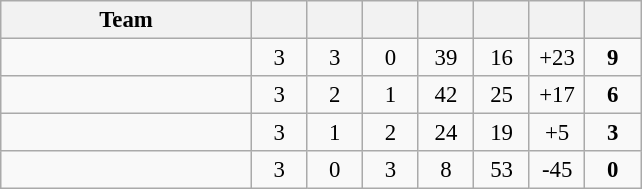<table class="wikitable" style="text-align:center;font-size:95%">
<tr>
<th width=160>Team</th>
<th width=30></th>
<th width=30></th>
<th width=30></th>
<th width=30></th>
<th width=30></th>
<th width=30></th>
<th width=30></th>
</tr>
<tr>
<td align="left"></td>
<td>3</td>
<td>3</td>
<td>0</td>
<td>39</td>
<td>16</td>
<td>+23</td>
<td><strong>9</strong></td>
</tr>
<tr>
<td align="left"></td>
<td>3</td>
<td>2</td>
<td>1</td>
<td>42</td>
<td>25</td>
<td>+17</td>
<td><strong>6</strong></td>
</tr>
<tr>
<td align="left"></td>
<td>3</td>
<td>1</td>
<td>2</td>
<td>24</td>
<td>19</td>
<td>+5</td>
<td><strong>3</strong></td>
</tr>
<tr>
<td align="left"></td>
<td>3</td>
<td>0</td>
<td>3</td>
<td>8</td>
<td>53</td>
<td>-45</td>
<td><strong>0</strong></td>
</tr>
</table>
